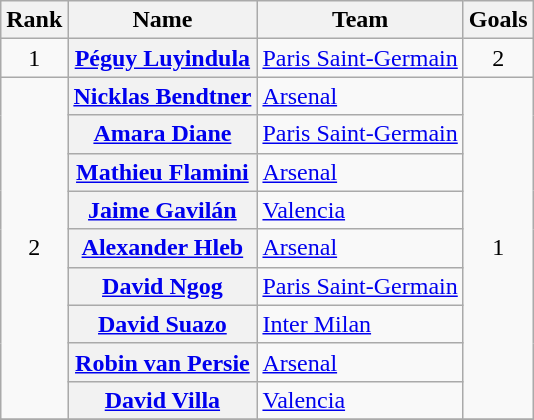<table class="wikitable plainrowheaders sortable" cellpadding="3" style="text-align: center;">
<tr>
<th scope=col>Rank</th>
<th scope=col>Name</th>
<th scope=col>Team</th>
<th scope=col>Goals</th>
</tr>
<tr>
<td rowspan="1">1</td>
<th scope=row> <a href='#'>Péguy Luyindula</a></th>
<td align="left"><a href='#'>Paris Saint-Germain</a></td>
<td rowspan="1">2</td>
</tr>
<tr>
<td rowspan="9">2</td>
<th scope=row> <a href='#'>Nicklas Bendtner</a></th>
<td align="left"><a href='#'>Arsenal</a></td>
<td rowspan="9">1</td>
</tr>
<tr>
<th scope=row> <a href='#'>Amara Diane</a></th>
<td align="left"><a href='#'>Paris Saint-Germain</a></td>
</tr>
<tr>
<th scope=row> <a href='#'>Mathieu Flamini</a></th>
<td align="left"><a href='#'>Arsenal</a></td>
</tr>
<tr>
<th scope=row> <a href='#'>Jaime Gavilán</a></th>
<td align="left"><a href='#'>Valencia</a></td>
</tr>
<tr>
<th scope=row> <a href='#'>Alexander Hleb</a></th>
<td align="left"><a href='#'>Arsenal</a></td>
</tr>
<tr>
<th scope=row> <a href='#'>David Ngog</a></th>
<td align="left"><a href='#'>Paris Saint-Germain</a></td>
</tr>
<tr>
<th scope=row> <a href='#'>David Suazo</a></th>
<td align="left"><a href='#'>Inter Milan</a></td>
</tr>
<tr>
<th scope=row> <a href='#'>Robin van Persie</a></th>
<td align="left"><a href='#'>Arsenal</a></td>
</tr>
<tr>
<th scope=row> <a href='#'>David Villa</a></th>
<td align="left"><a href='#'>Valencia</a></td>
</tr>
<tr>
</tr>
</table>
